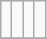<table class="wikitable">
<tr ---->
<td><br></td>
<td><br></td>
<td><br></td>
<td><br></td>
</tr>
<tr --->
</tr>
</table>
